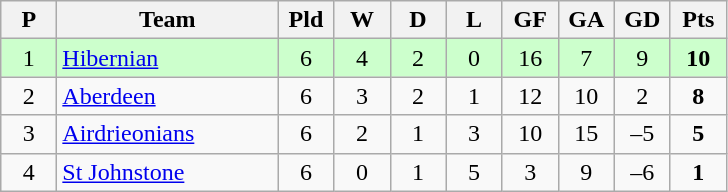<table class="wikitable" style="text-align: center;">
<tr>
<th width=30>P</th>
<th width=140>Team</th>
<th width=30>Pld</th>
<th width=30>W</th>
<th width=30>D</th>
<th width=30>L</th>
<th width=30>GF</th>
<th width=30>GA</th>
<th width=30>GD</th>
<th width=30>Pts</th>
</tr>
<tr style="background:#ccffcc;">
<td>1</td>
<td align=left><a href='#'>Hibernian</a></td>
<td>6</td>
<td>4</td>
<td>2</td>
<td>0</td>
<td>16</td>
<td>7</td>
<td>9</td>
<td><strong>10</strong></td>
</tr>
<tr>
<td>2</td>
<td align=left><a href='#'>Aberdeen</a></td>
<td>6</td>
<td>3</td>
<td>2</td>
<td>1</td>
<td>12</td>
<td>10</td>
<td>2</td>
<td><strong>8</strong></td>
</tr>
<tr>
<td>3</td>
<td align=left><a href='#'>Airdrieonians</a></td>
<td>6</td>
<td>2</td>
<td>1</td>
<td>3</td>
<td>10</td>
<td>15</td>
<td>–5</td>
<td><strong>5</strong></td>
</tr>
<tr>
<td>4</td>
<td align=left><a href='#'>St Johnstone</a></td>
<td>6</td>
<td>0</td>
<td>1</td>
<td>5</td>
<td>3</td>
<td>9</td>
<td>–6</td>
<td><strong>1</strong></td>
</tr>
</table>
